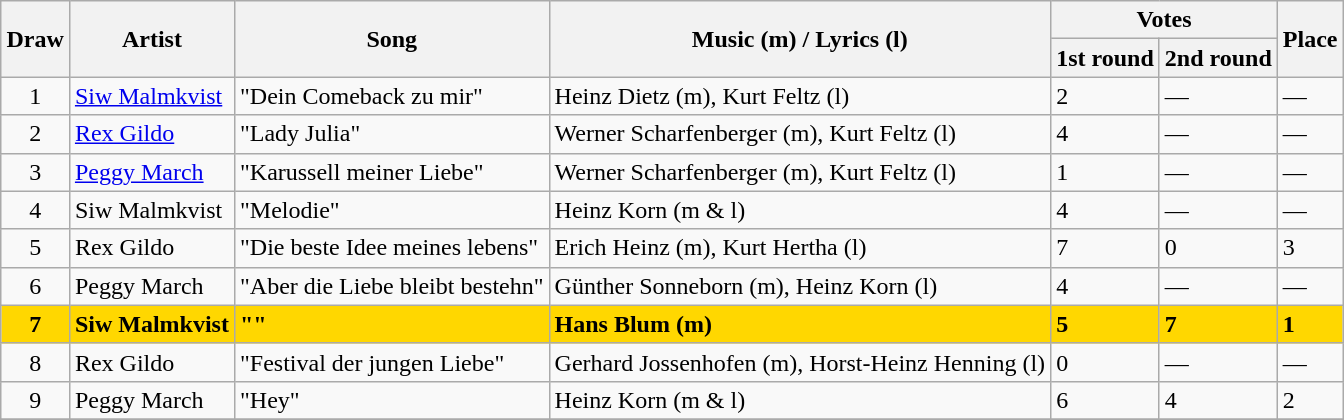<table class="sortable wikitable" style="margin: 1em auto 1em auto;">
<tr>
<th rowspan="2">Draw</th>
<th rowspan="2">Artist</th>
<th rowspan="2">Song</th>
<th rowspan="2">Music (m) / Lyrics (l)</th>
<th colspan="2">Votes</th>
<th rowspan="2">Place</th>
</tr>
<tr>
<th>1st round</th>
<th>2nd round</th>
</tr>
<tr>
<td align="center">1</td>
<td><a href='#'>Siw Malmkvist</a></td>
<td>"Dein Comeback zu mir"</td>
<td>Heinz Dietz (m), Kurt Feltz (l)</td>
<td>2</td>
<td>—</td>
<td>—</td>
</tr>
<tr>
<td align="center">2</td>
<td><a href='#'>Rex Gildo</a></td>
<td>"Lady Julia"</td>
<td>Werner Scharfenberger (m), Kurt Feltz (l)</td>
<td>4</td>
<td>—</td>
<td>—</td>
</tr>
<tr>
<td align="center">3</td>
<td><a href='#'>Peggy March</a></td>
<td>"Karussell meiner Liebe"</td>
<td>Werner Scharfenberger (m), Kurt Feltz (l)</td>
<td>1</td>
<td>—</td>
<td>—</td>
</tr>
<tr>
<td align="center">4</td>
<td>Siw Malmkvist</td>
<td>"Melodie"</td>
<td>Heinz Korn (m & l)</td>
<td>4</td>
<td>—</td>
<td>—</td>
</tr>
<tr>
<td align="center">5</td>
<td>Rex Gildo</td>
<td>"Die beste Idee meines lebens"</td>
<td>Erich Heinz (m), Kurt Hertha (l)</td>
<td>7</td>
<td>0</td>
<td>3</td>
</tr>
<tr>
<td align="center">6</td>
<td>Peggy March</td>
<td>"Aber die Liebe bleibt bestehn"</td>
<td>Günther Sonneborn (m), Heinz Korn (l)</td>
<td>4</td>
<td>—</td>
<td>—</td>
</tr>
<tr style="font-weight:bold; background: gold;">
<td align="center">7</td>
<td>Siw Malmkvist</td>
<td>""</td>
<td>Hans Blum (m)</td>
<td>5</td>
<td>7</td>
<td>1</td>
</tr>
<tr>
<td align="center">8</td>
<td>Rex Gildo</td>
<td>"Festival der jungen Liebe"</td>
<td>Gerhard Jossenhofen (m), Horst-Heinz Henning (l)</td>
<td>0</td>
<td>—</td>
<td>—</td>
</tr>
<tr>
<td align="center">9</td>
<td>Peggy March</td>
<td>"Hey"</td>
<td>Heinz Korn (m & l)</td>
<td>6</td>
<td>4</td>
<td>2</td>
</tr>
<tr>
</tr>
</table>
